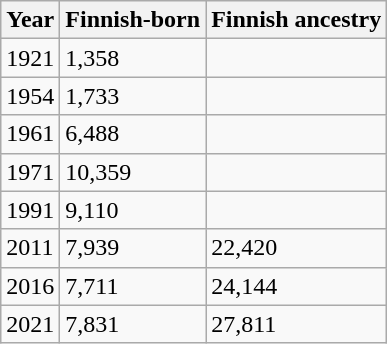<table class="wikitable">
<tr>
<th>Year</th>
<th>Finnish-born</th>
<th>Finnish ancestry</th>
</tr>
<tr>
<td>1921</td>
<td>1,358</td>
<td></td>
</tr>
<tr>
<td>1954</td>
<td>1,733</td>
<td></td>
</tr>
<tr>
<td>1961</td>
<td>6,488</td>
<td></td>
</tr>
<tr>
<td>1971</td>
<td>10,359</td>
<td></td>
</tr>
<tr>
<td>1991</td>
<td>9,110</td>
<td></td>
</tr>
<tr>
<td>2011</td>
<td>7,939</td>
<td>22,420</td>
</tr>
<tr>
<td>2016</td>
<td>7,711</td>
<td>24,144</td>
</tr>
<tr>
<td>2021</td>
<td>7,831</td>
<td>27,811</td>
</tr>
</table>
